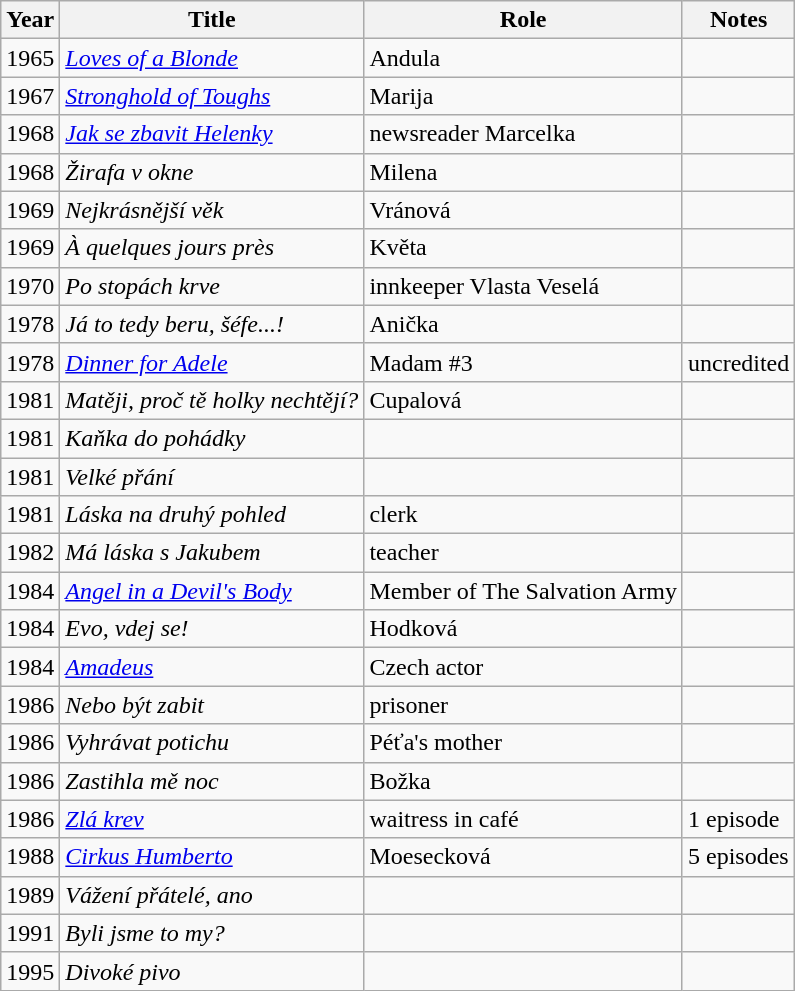<table class="wikitable">
<tr>
<th>Year</th>
<th>Title</th>
<th>Role</th>
<th>Notes</th>
</tr>
<tr>
<td>1965</td>
<td><em><a href='#'>Loves of a Blonde</a></em></td>
<td>Andula</td>
<td></td>
</tr>
<tr>
<td>1967</td>
<td><em><a href='#'>Stronghold of Toughs</a></em></td>
<td>Marija</td>
<td></td>
</tr>
<tr>
<td>1968</td>
<td><em><a href='#'>Jak se zbavit Helenky</a></em></td>
<td>newsreader Marcelka</td>
<td></td>
</tr>
<tr>
<td>1968</td>
<td><em>Žirafa v okne</em></td>
<td>Milena</td>
<td></td>
</tr>
<tr>
<td>1969</td>
<td><em>Nejkrásnější věk</em></td>
<td>Vránová</td>
<td></td>
</tr>
<tr>
<td>1969</td>
<td><em>À quelques jours près</em></td>
<td>Květa</td>
<td></td>
</tr>
<tr>
<td>1970</td>
<td><em>Po stopách krve</em></td>
<td>innkeeper Vlasta Veselá</td>
<td></td>
</tr>
<tr>
<td>1978</td>
<td><em>Já to tedy beru, šéfe...!</em></td>
<td>Anička</td>
<td></td>
</tr>
<tr>
<td>1978</td>
<td><em><a href='#'>Dinner for Adele</a></em></td>
<td>Madam #3</td>
<td>uncredited</td>
</tr>
<tr>
<td>1981</td>
<td><em>Matěji, proč tě holky nechtějí?</em></td>
<td>Cupalová</td>
<td></td>
</tr>
<tr>
<td>1981</td>
<td><em>Kaňka do pohádky</em></td>
<td></td>
<td></td>
</tr>
<tr>
<td>1981</td>
<td><em>Velké přání</em></td>
<td></td>
<td></td>
</tr>
<tr>
<td>1981</td>
<td><em>Láska na druhý pohled</em></td>
<td>clerk</td>
<td></td>
</tr>
<tr>
<td>1982</td>
<td><em>Má láska s Jakubem</em></td>
<td>teacher</td>
<td></td>
</tr>
<tr>
<td>1984</td>
<td><em><a href='#'>Angel in a Devil's Body</a></em></td>
<td>Member of The Salvation Army</td>
<td></td>
</tr>
<tr>
<td>1984</td>
<td><em>Evo, vdej se!</em></td>
<td>Hodková</td>
<td></td>
</tr>
<tr>
<td>1984</td>
<td><em><a href='#'>Amadeus</a></em></td>
<td>Czech actor</td>
<td></td>
</tr>
<tr>
<td>1986</td>
<td><em>Nebo být zabit</em></td>
<td>prisoner</td>
<td></td>
</tr>
<tr>
<td>1986</td>
<td><em>Vyhrávat potichu</em></td>
<td>Péťa's mother</td>
<td></td>
</tr>
<tr>
<td>1986</td>
<td><em>Zastihla mě noc</em></td>
<td>Božka</td>
<td></td>
</tr>
<tr>
<td>1986</td>
<td><em><a href='#'>Zlá krev</a></em></td>
<td>waitress in café</td>
<td>1 episode</td>
</tr>
<tr>
<td>1988</td>
<td><em><a href='#'>Cirkus Humberto</a></em></td>
<td>Moesecková</td>
<td>5 episodes</td>
</tr>
<tr>
<td>1989</td>
<td><em>Vážení přátelé, ano</em></td>
<td></td>
<td></td>
</tr>
<tr>
<td>1991</td>
<td><em>Byli jsme to my?</em></td>
<td></td>
<td></td>
</tr>
<tr>
<td>1995</td>
<td><em>Divoké pivo</em></td>
<td></td>
<td></td>
</tr>
</table>
